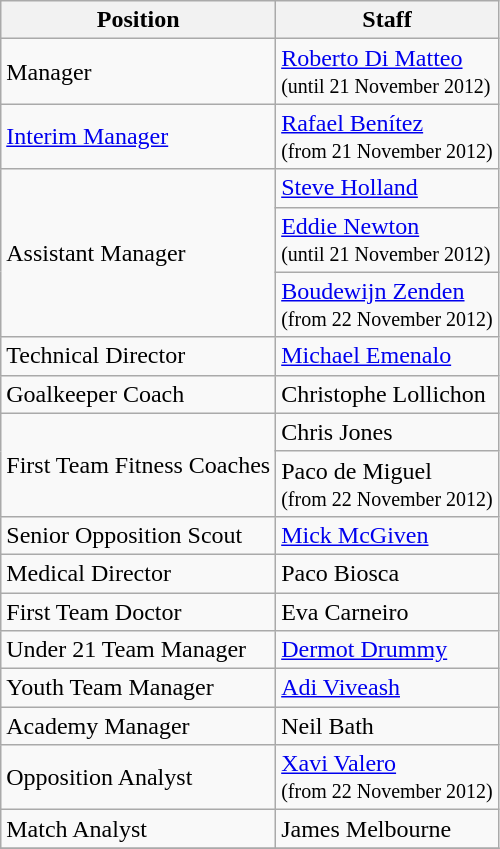<table class="wikitable">
<tr>
<th>Position</th>
<th>Staff</th>
</tr>
<tr>
<td>Manager</td>
<td> <a href='#'>Roberto Di Matteo</a><br><small> (until 21 November 2012) </small></td>
</tr>
<tr>
<td><a href='#'>Interim Manager</a></td>
<td> <a href='#'>Rafael Benítez</a><br><small> (from 21 November 2012) </small></td>
</tr>
<tr>
<td rowspan="3">Assistant Manager</td>
<td> <a href='#'>Steve Holland</a></td>
</tr>
<tr>
<td> <a href='#'>Eddie Newton</a><br><small> (until 21 November 2012) </small></td>
</tr>
<tr>
<td> <a href='#'>Boudewijn Zenden</a><br><small> (from 22 November 2012) </small></td>
</tr>
<tr>
<td>Technical Director</td>
<td> <a href='#'>Michael Emenalo</a></td>
</tr>
<tr>
<td>Goalkeeper Coach</td>
<td> Christophe Lollichon</td>
</tr>
<tr>
<td rowspan="2">First Team Fitness Coaches</td>
<td> Chris Jones</td>
</tr>
<tr>
<td> Paco de Miguel<br><small> (from 22 November 2012) </small></td>
</tr>
<tr>
<td>Senior Opposition Scout</td>
<td> <a href='#'>Mick McGiven</a></td>
</tr>
<tr>
<td>Medical Director</td>
<td> Paco Biosca</td>
</tr>
<tr>
<td>First Team Doctor</td>
<td> Eva Carneiro</td>
</tr>
<tr>
<td>Under 21 Team Manager</td>
<td> <a href='#'>Dermot Drummy</a></td>
</tr>
<tr>
<td>Youth Team Manager</td>
<td> <a href='#'>Adi Viveash</a></td>
</tr>
<tr>
<td>Academy Manager</td>
<td> Neil Bath</td>
</tr>
<tr>
<td>Opposition Analyst</td>
<td> <a href='#'>Xavi Valero</a><br><small> (from 22 November 2012) </small></td>
</tr>
<tr>
<td>Match Analyst</td>
<td> James Melbourne</td>
</tr>
<tr>
</tr>
</table>
